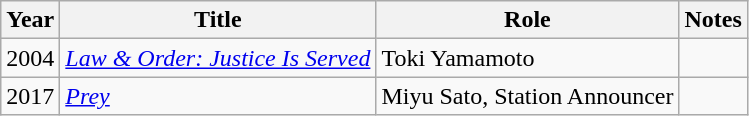<table class="wikitable sortable">
<tr>
<th>Year</th>
<th>Title</th>
<th>Role</th>
<th class="unsortable">Notes</th>
</tr>
<tr>
<td>2004</td>
<td><em><a href='#'>Law & Order: Justice Is Served</a></em></td>
<td>Toki Yamamoto</td>
<td></td>
</tr>
<tr>
<td>2017</td>
<td><em><a href='#'>Prey</a></em></td>
<td>Miyu Sato, Station Announcer</td>
<td></td>
</tr>
</table>
